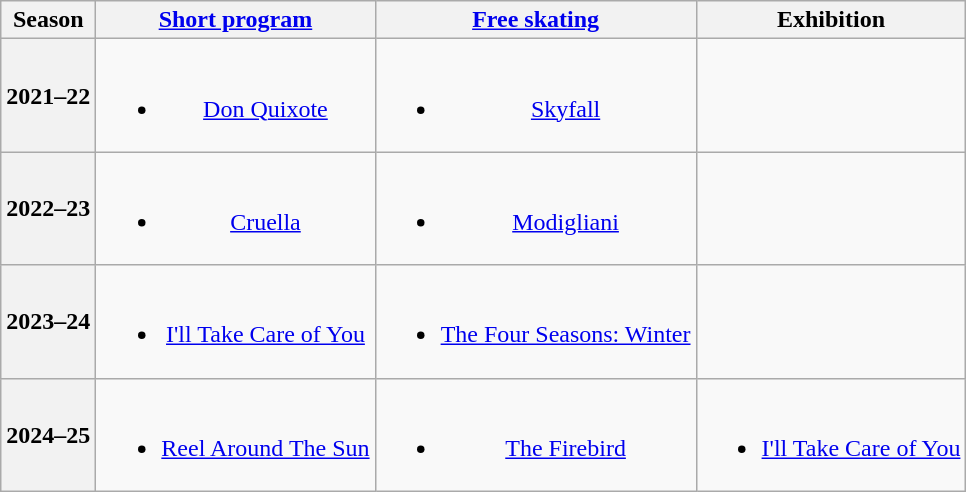<table class="wikitable" style="text-align:center">
<tr>
<th>Season</th>
<th><a href='#'>Short program</a></th>
<th><a href='#'>Free skating</a></th>
<th>Exhibition</th>
</tr>
<tr>
<th>2021–22 <br> </th>
<td><br><ul><li><a href='#'>Don Quixote</a> <br> </li></ul></td>
<td><br><ul><li><a href='#'>Skyfall</a> <br> </li></ul></td>
<td></td>
</tr>
<tr>
<th>2022–23 <br> </th>
<td><br><ul><li><a href='#'>Cruella</a> <br> </li></ul></td>
<td><br><ul><li><a href='#'>Modigliani</a> <br> </li></ul></td>
<td></td>
</tr>
<tr>
<th>2023–24 <br> </th>
<td><br><ul><li><a href='#'>I'll Take Care of You</a> <br> </li></ul></td>
<td><br><ul><li><a href='#'>The Four Seasons: Winter</a> <br> </li></ul></td>
<td></td>
</tr>
<tr>
<th>2024–25 <br> </th>
<td><br><ul><li><a href='#'>Reel Around The Sun</a> <br></li></ul></td>
<td><br><ul><li><a href='#'>The Firebird</a> <br> </li></ul></td>
<td><br><ul><li><a href='#'>I'll Take Care of You</a> <br> </li></ul></td>
</tr>
</table>
